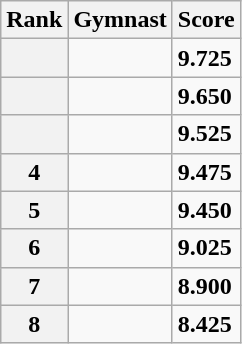<table class="wikitable sortable">
<tr>
<th scope="col">Rank</th>
<th scope="col">Gymnast</th>
<th scope="col">Score</th>
</tr>
<tr>
<th scope="row"></th>
<td></td>
<td><strong>9.725</strong></td>
</tr>
<tr>
<th scope="row"></th>
<td></td>
<td><strong>9.650</strong></td>
</tr>
<tr>
<th scope="row"></th>
<td></td>
<td><strong>9.525</strong></td>
</tr>
<tr>
<th scope="row">4</th>
<td></td>
<td><strong>9.475</strong></td>
</tr>
<tr>
<th scope="row">5</th>
<td></td>
<td><strong>9.450</strong></td>
</tr>
<tr>
<th scope="row">6</th>
<td></td>
<td><strong>9.025</strong></td>
</tr>
<tr>
<th scope="row">7</th>
<td></td>
<td><strong>8.900</strong></td>
</tr>
<tr>
<th scope="row">8</th>
<td></td>
<td><strong>8.425</strong></td>
</tr>
</table>
